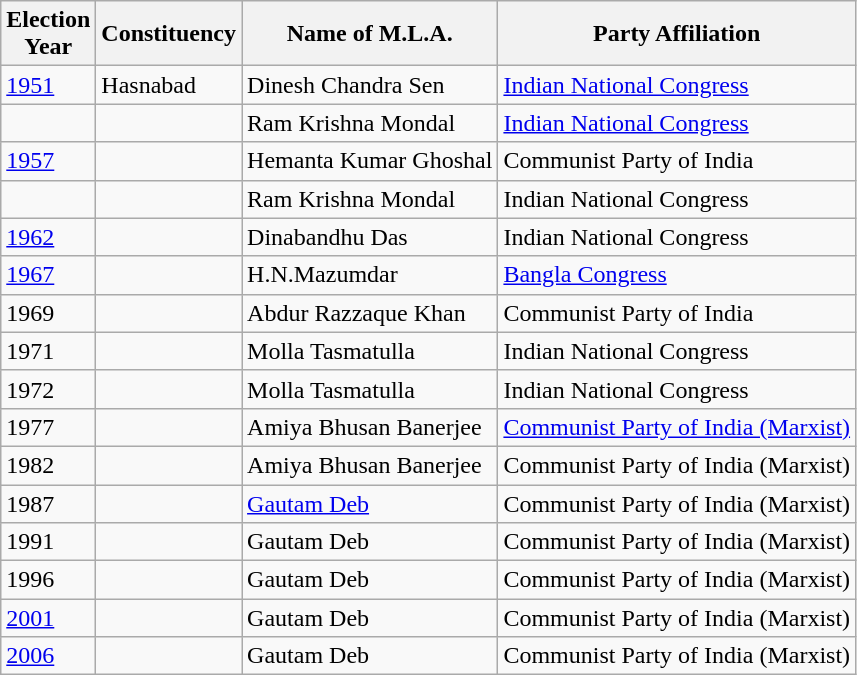<table class="wikitable sortable"ìÍĦĤĠčw>
<tr>
<th>Election<br> Year</th>
<th>Constituency</th>
<th>Name of M.L.A.</th>
<th>Party Affiliation</th>
</tr>
<tr>
<td><a href='#'>1951</a></td>
<td>Hasnabad</td>
<td>Dinesh Chandra Sen</td>
<td><a href='#'>Indian National Congress</a></td>
</tr>
<tr>
<td></td>
<td></td>
<td>Ram Krishna Mondal</td>
<td><a href='#'>Indian National Congress</a></td>
</tr>
<tr>
<td><a href='#'>1957</a></td>
<td></td>
<td>Hemanta Kumar Ghoshal</td>
<td>Communist Party of India</td>
</tr>
<tr>
<td></td>
<td></td>
<td>Ram Krishna Mondal</td>
<td>Indian National Congress</td>
</tr>
<tr>
<td><a href='#'>1962</a></td>
<td></td>
<td>Dinabandhu Das</td>
<td>Indian National Congress</td>
</tr>
<tr>
<td><a href='#'>1967</a></td>
<td></td>
<td>H.N.Mazumdar</td>
<td><a href='#'>Bangla Congress</a></td>
</tr>
<tr>
<td>1969</td>
<td></td>
<td>Abdur Razzaque Khan</td>
<td>Communist Party of India</td>
</tr>
<tr>
<td>1971</td>
<td></td>
<td>Molla Tasmatulla</td>
<td>Indian National Congress</td>
</tr>
<tr>
<td>1972</td>
<td></td>
<td>Molla Tasmatulla</td>
<td>Indian National Congress</td>
</tr>
<tr>
<td>1977</td>
<td></td>
<td>Amiya Bhusan Banerjee</td>
<td><a href='#'>Communist Party of India (Marxist)</a></td>
</tr>
<tr>
<td>1982</td>
<td></td>
<td>Amiya Bhusan Banerjee</td>
<td>Communist Party of India (Marxist)</td>
</tr>
<tr>
<td>1987</td>
<td></td>
<td><a href='#'>Gautam Deb</a></td>
<td>Communist Party of India (Marxist)</td>
</tr>
<tr>
<td>1991</td>
<td></td>
<td>Gautam Deb</td>
<td>Communist Party of India (Marxist)</td>
</tr>
<tr>
<td>1996</td>
<td></td>
<td>Gautam Deb</td>
<td>Communist Party of India (Marxist)</td>
</tr>
<tr>
<td><a href='#'>2001</a></td>
<td></td>
<td>Gautam Deb</td>
<td>Communist Party of India (Marxist)</td>
</tr>
<tr>
<td><a href='#'>2006</a></td>
<td></td>
<td>Gautam Deb</td>
<td>Communist Party of India (Marxist)</td>
</tr>
</table>
